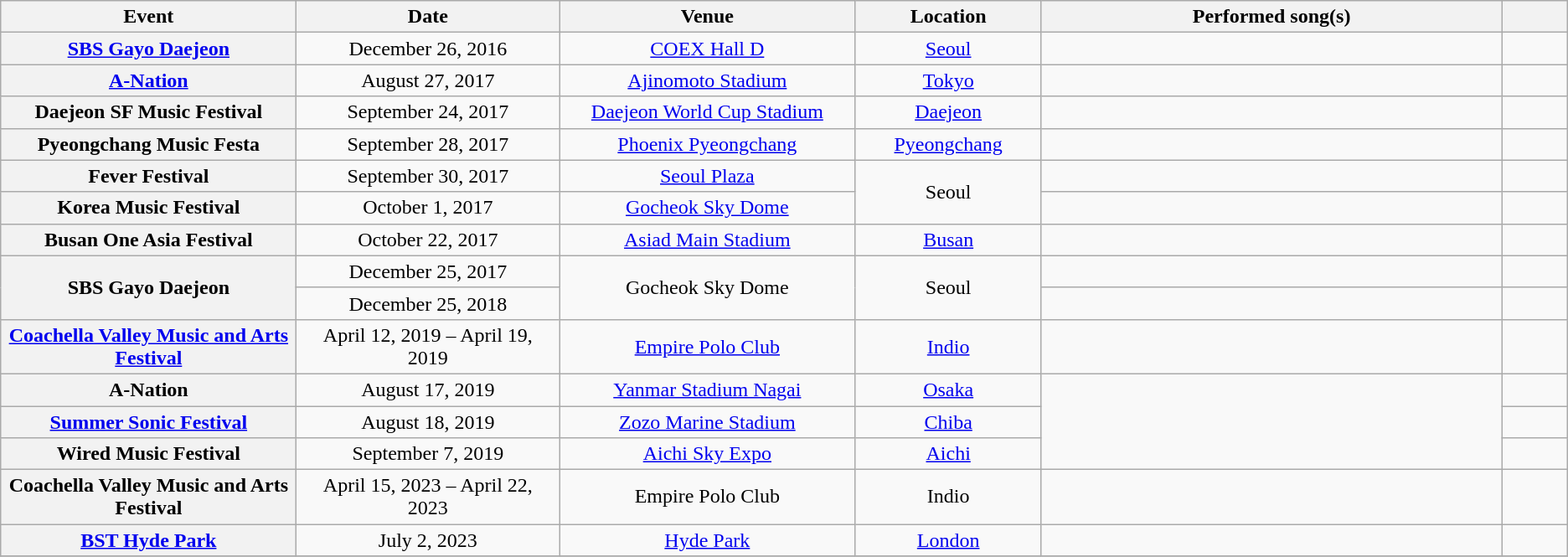<table class="wikitable sortable plainrowheaders" style="text-align:center;">
<tr>
<th style="width:9%;">Event</th>
<th style="width:8%;">Date</th>
<th style="width:9%;">Venue</th>
<th style="width:4%;">Location</th>
<th style="width:14%;" class="unsortable">Performed song(s)</th>
<th scope="col" width=2% class="unsortable"></th>
</tr>
<tr>
<th scope="row" style="text-align:center;"><a href='#'>SBS Gayo Daejeon</a></th>
<td>December 26, 2016</td>
<td><a href='#'>COEX Hall D</a></td>
<td><a href='#'>Seoul</a></td>
<td></td>
<td></td>
</tr>
<tr>
<th scope="row" style="text-align:center;"><a href='#'>A-Nation</a></th>
<td>August 27, 2017</td>
<td><a href='#'>Ajinomoto Stadium</a></td>
<td><a href='#'>Tokyo</a></td>
<td></td>
<td></td>
</tr>
<tr>
<th scope="row" style="text-align:center;">Daejeon SF Music Festival</th>
<td>September 24, 2017</td>
<td><a href='#'>Daejeon World Cup Stadium</a></td>
<td><a href='#'>Daejeon</a></td>
<td></td>
<td></td>
</tr>
<tr>
<th scope="row" style="text-align:center;">Pyeongchang Music Festa</th>
<td>September 28, 2017</td>
<td><a href='#'>Phoenix Pyeongchang</a></td>
<td><a href='#'>Pyeongchang</a></td>
<td></td>
<td></td>
</tr>
<tr>
<th scope="row" style="text-align:center;">Fever Festival</th>
<td>September 30, 2017</td>
<td><a href='#'>Seoul Plaza</a></td>
<td rowspan="2">Seoul</td>
<td></td>
<td></td>
</tr>
<tr>
<th scope="row" style="text-align:center;">Korea Music Festival</th>
<td>October 1, 2017</td>
<td><a href='#'>Gocheok Sky Dome</a></td>
<td></td>
<td></td>
</tr>
<tr>
<th scope="row" style="text-align:center;">Busan One Asia Festival</th>
<td>October 22, 2017</td>
<td><a href='#'>Asiad Main Stadium</a></td>
<td><a href='#'>Busan</a></td>
<td></td>
<td></td>
</tr>
<tr>
<th rowspan="2" scope="row" style="text-align:center;">SBS Gayo Daejeon</th>
<td>December 25, 2017</td>
<td rowspan="2">Gocheok Sky Dome</td>
<td rowspan="2">Seoul</td>
<td></td>
<td></td>
</tr>
<tr>
<td>December 25, 2018</td>
<td></td>
<td></td>
</tr>
<tr>
<th scope="row" style="text-align:center;"><a href='#'>Coachella Valley Music and Arts Festival</a></th>
<td>April 12, 2019 – April 19, 2019</td>
<td><a href='#'>Empire Polo Club</a></td>
<td><a href='#'>Indio</a></td>
<td></td>
<td></td>
</tr>
<tr>
<th scope="row" style="text-align:center;">A-Nation</th>
<td>August 17, 2019</td>
<td><a href='#'>Yanmar Stadium Nagai</a></td>
<td><a href='#'>Osaka</a></td>
<td rowspan = "3"></td>
<td></td>
</tr>
<tr>
<th scope="row" style="text-align:center;"><a href='#'>Summer Sonic Festival</a></th>
<td>August 18, 2019</td>
<td><a href='#'>Zozo Marine Stadium</a></td>
<td><a href='#'>Chiba</a></td>
<td></td>
</tr>
<tr>
<th scope="row" style="text-align:center;">Wired Music Festival</th>
<td>September 7, 2019</td>
<td><a href='#'>Aichi Sky Expo</a></td>
<td><a href='#'>Aichi</a></td>
<td></td>
</tr>
<tr>
<th scope="row" style="text-align:center;">Coachella Valley Music and Arts Festival</th>
<td>April 15, 2023 – April 22, 2023</td>
<td>Empire Polo Club</td>
<td>Indio</td>
<td></td>
<td></td>
</tr>
<tr>
<th scope="row" style="text-align:center;"><a href='#'>BST Hyde Park</a></th>
<td>July 2, 2023</td>
<td><a href='#'>Hyde Park</a></td>
<td><a href='#'>London</a></td>
<td></td>
<td></td>
</tr>
<tr>
</tr>
</table>
